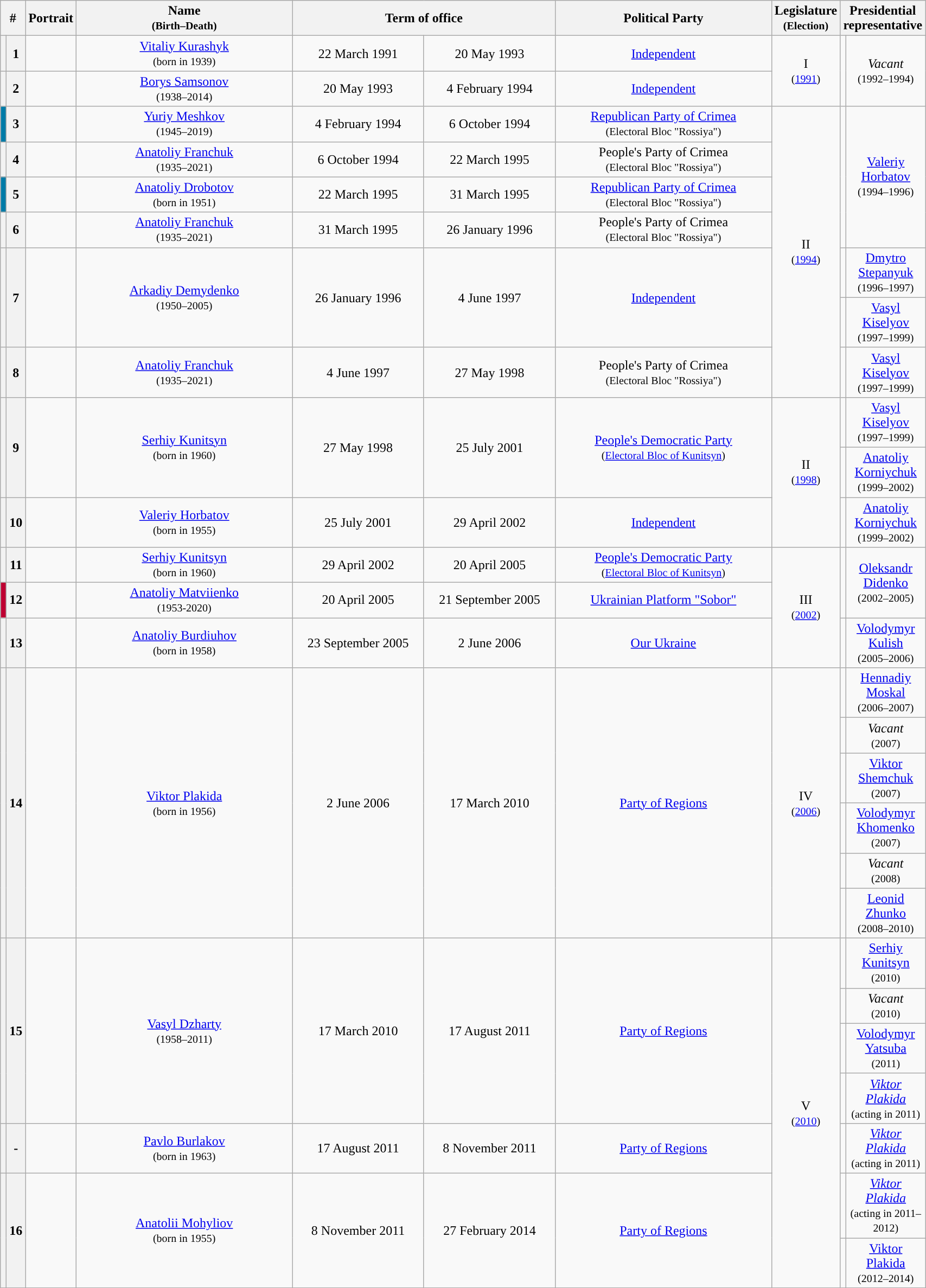<table class="wikitable" style="width:90%; text-align:center;">
<tr>
<th colspan="2" width=30>#</th>
<th width=70>Portrait</th>
<th width=25%>Name<br><small>(Birth–Death)</small></th>
<th colspan="2" width=30%>Term of office</th>
<th width=25%>Political Party</th>
<th width=7%>Legislature<br><small>(Election)</small></th>
<th colspan="2">Presidential representative</th>
</tr>
<tr>
<th style="background:"></th>
<th>1</th>
<td></td>
<td><a href='#'>Vitaliy Kurashyk</a><br><small>(born in 1939)</small></td>
<td>22 March 1991</td>
<td>20 May 1993</td>
<td><a href='#'>Independent</a></td>
<td rowspan=2>I<br><small>(<a href='#'>1991</a>)</small></td>
<td rowspan=2 style="background: ;"></td>
<td rowspan=2><em>Vacant</em><br><small>(1992–1994)</small></td>
</tr>
<tr>
<th style="background:"></th>
<th>2</th>
<td></td>
<td><a href='#'>Borys Samsonov</a><br><small>(1938–2014)</small></td>
<td>20 May 1993</td>
<td>4 February 1994</td>
<td><a href='#'>Independent</a></td>
</tr>
<tr>
<th style="background:#007BA7;"></th>
<th>3</th>
<td></td>
<td><a href='#'>Yuriy Meshkov</a><br><small>(1945–2019)</small></td>
<td>4 February 1994</td>
<td>6 October 1994</td>
<td><a href='#'>Republican Party of Crimea</a><br><small>(Electoral Bloc "Rossiya")</small></td>
<td rowspan=7>II<br><small>(<a href='#'>1994</a>)</small></td>
<td rowspan=4 style="background:"></td>
<td rowspan=4><a href='#'>Valeriy Horbatov</a><br><small>(1994–1996)</small></td>
</tr>
<tr>
<th style="background: ;"></th>
<th>4</th>
<td></td>
<td><a href='#'>Anatoliy Franchuk</a><br><small>(1935–2021)</small></td>
<td>6 October 1994</td>
<td>22 March 1995</td>
<td>People's Party of Crimea<br><small>(Electoral Bloc "Rossiya")</small></td>
</tr>
<tr>
<th style="background:#007BA7;"></th>
<th>5</th>
<td></td>
<td><a href='#'>Anatoliy Drobotov</a><br><small>(born in 1951)</small></td>
<td>22 March 1995</td>
<td>31 March 1995</td>
<td><a href='#'>Republican Party of Crimea</a><br><small>(Electoral Bloc "Rossiya")</small></td>
</tr>
<tr>
<th style="background: ;"></th>
<th>6</th>
<td></td>
<td><a href='#'>Anatoliy Franchuk</a><br><small>(1935–2021)</small></td>
<td>31 March 1995</td>
<td>26 January 1996</td>
<td>People's Party of Crimea<br><small>(Electoral Bloc "Rossiya")</small></td>
</tr>
<tr>
<th rowspan=2 style="background:"></th>
<th rowspan=2>7</th>
<td rowspan=2></td>
<td rowspan=2><a href='#'>Arkadiy Demydenko</a><br><small>(1950–2005)</small></td>
<td rowspan=2>26 January 1996</td>
<td rowspan=2>4 June 1997</td>
<td rowspan=2><a href='#'>Independent</a></td>
<td style="background:"></td>
<td><a href='#'>Dmytro Stepanyuk</a><br><small>(1996–1997)</small></td>
</tr>
<tr>
<td style="background: ;"></td>
<td><a href='#'>Vasyl Kiselyov</a><br><small>(1997–1999)</small></td>
</tr>
<tr>
<th style="background: ;"></th>
<th>8</th>
<td></td>
<td><a href='#'>Anatoliy Franchuk</a><br><small>(1935–2021)</small></td>
<td>4 June 1997</td>
<td>27 May 1998</td>
<td>People's Party of Crimea<br><small>(Electoral Bloc "Rossiya")</small></td>
<td style="background: ;"></td>
<td><a href='#'>Vasyl Kiselyov</a><br><small>(1997–1999)</small></td>
</tr>
<tr>
<th rowspan=2 style="background:"></th>
<th rowspan=2>9</th>
<td rowspan=2></td>
<td rowspan=2><a href='#'>Serhiy Kunitsyn</a><br><small>(born in 1960)</small></td>
<td rowspan=2>27 May 1998</td>
<td rowspan=2>25 July 2001</td>
<td rowspan=2><a href='#'>People's Democratic Party</a><br><small>(<a href='#'>Electoral Bloc of Kunitsyn</a>)</small></td>
<td rowspan=3>II<br><small>(<a href='#'>1998</a>)</small></td>
<td style="background: ;"></td>
<td><a href='#'>Vasyl Kiselyov</a><br><small>(1997–1999)</small></td>
</tr>
<tr>
<td style="background:"></td>
<td><a href='#'>Anatoliy Korniychuk</a><br><small>(1999–2002)</small></td>
</tr>
<tr>
<th style="background:"></th>
<th>10</th>
<td></td>
<td><a href='#'>Valeriy Horbatov</a><br><small>(born in 1955)</small></td>
<td>25 July 2001</td>
<td>29 April 2002</td>
<td><a href='#'>Independent</a></td>
<td style="background:"></td>
<td><a href='#'>Anatoliy Korniychuk</a><br><small>(1999–2002)</small></td>
</tr>
<tr>
<th style="background:"></th>
<th>11</th>
<td></td>
<td><a href='#'>Serhiy Kunitsyn</a><br><small>(born in 1960)</small></td>
<td>29 April 2002</td>
<td>20 April 2005</td>
<td><a href='#'>People's Democratic Party</a><br><small>(<a href='#'>Electoral Bloc of Kunitsyn</a>)</small></td>
<td rowspan=3>III<br><small>(<a href='#'>2002</a>)</small></td>
<td rowspan=2 style="background:"></td>
<td rowspan=2><a href='#'>Oleksandr Didenko</a><br><small>(2002–2005)</small></td>
</tr>
<tr>
<th style="background:#BE0032;"></th>
<th>12</th>
<td></td>
<td><a href='#'>Anatoliy Matviienko</a><br><small>(1953-2020)</small></td>
<td>20 April 2005</td>
<td>21 September 2005</td>
<td><a href='#'>Ukrainian Platform "Sobor"</a></td>
</tr>
<tr>
<th style="background:"></th>
<th>13</th>
<td></td>
<td><a href='#'>Anatoliy Burdiuhov</a><br><small>(born in 1958)</small></td>
<td>23 September 2005</td>
<td>2 June 2006</td>
<td><a href='#'>Our Ukraine</a></td>
<td style="background:"></td>
<td><a href='#'>Volodymyr Kulish</a><br><small>(2005–2006)</small></td>
</tr>
<tr>
<th rowspan=6 style="background:"></th>
<th rowspan=6>14</th>
<td rowspan=6></td>
<td rowspan=6><a href='#'>Viktor Plakida</a><br><small>(born in 1956)</small></td>
<td rowspan=6>2 June 2006</td>
<td rowspan=6>17 March 2010</td>
<td rowspan=6><a href='#'>Party of Regions</a></td>
<td rowspan=6>IV<br><small>(<a href='#'>2006</a>)</small></td>
<td style="background:"></td>
<td><a href='#'>Hennadiy Moskal</a><br><small>(2006–2007)</small></td>
</tr>
<tr>
<td style="background: ;"></td>
<td><em>Vacant</em><br><small>(2007)</small></td>
</tr>
<tr>
<td style="background:"></td>
<td><a href='#'>Viktor Shemchuk</a><br><small>(2007)</small></td>
</tr>
<tr>
<td style="background:"></td>
<td><a href='#'>Volodymyr Khomenko</a><br><small>(2007)</small></td>
</tr>
<tr>
<td style="background: ;"></td>
<td><em>Vacant</em><br><small>(2008)</small></td>
</tr>
<tr>
<td style="background:"></td>
<td><a href='#'>Leonid Zhunko</a><br><small>(2008–2010)</small></td>
</tr>
<tr>
<th rowspan=4 style="background:"></th>
<th rowspan=4>15</th>
<td rowspan=4></td>
<td rowspan=4><a href='#'>Vasyl Dzharty</a><br><small>(1958–2011)</small></td>
<td rowspan=4>17 March 2010</td>
<td rowspan=4>17 August 2011</td>
<td rowspan=4><a href='#'>Party of Regions</a></td>
<td rowspan=9>V<br><small>(<a href='#'>2010</a>)</small></td>
<td style="background: ;"></td>
<td><a href='#'>Serhiy Kunitsyn</a><br><small>(2010)</small></td>
</tr>
<tr>
<td style="background: ;"></td>
<td><em>Vacant</em><br><small>(2010)</small></td>
</tr>
<tr>
<td style="background:"></td>
<td><a href='#'>Volodymyr Yatsuba</a><br><small>(2011)</small></td>
</tr>
<tr>
<td style="background:"></td>
<td><em><a href='#'>Viktor Plakida</a></em><br><small>(acting in 2011)</small></td>
</tr>
<tr>
<th style="background:"></th>
<th>-</th>
<td></td>
<td><a href='#'>Pavlo Burlakov</a><br><small>(born in 1963)</small></td>
<td>17 August 2011</td>
<td>8 November 2011</td>
<td><a href='#'>Party of Regions</a></td>
<td style="background:"></td>
<td><em><a href='#'>Viktor Plakida</a></em><br><small>(acting in 2011)</small></td>
</tr>
<tr>
<th rowspan=2 style="background:"></th>
<th rowspan=2>16</th>
<td rowspan=2></td>
<td rowspan=2><a href='#'>Anatolii Mohyliov</a><br><small>(born in 1955)</small></td>
<td rowspan=2>8 November 2011</td>
<td rowspan=2>27 February 2014</td>
<td rowspan=2><a href='#'>Party of Regions</a></td>
<td style="background:"></td>
<td><em><a href='#'>Viktor Plakida</a></em><br><small>(acting in 2011–2012)</small></td>
</tr>
<tr>
<td style="background:"></td>
<td><a href='#'>Viktor Plakida</a><br><small>(2012–2014)</small></td>
</tr>
</table>
